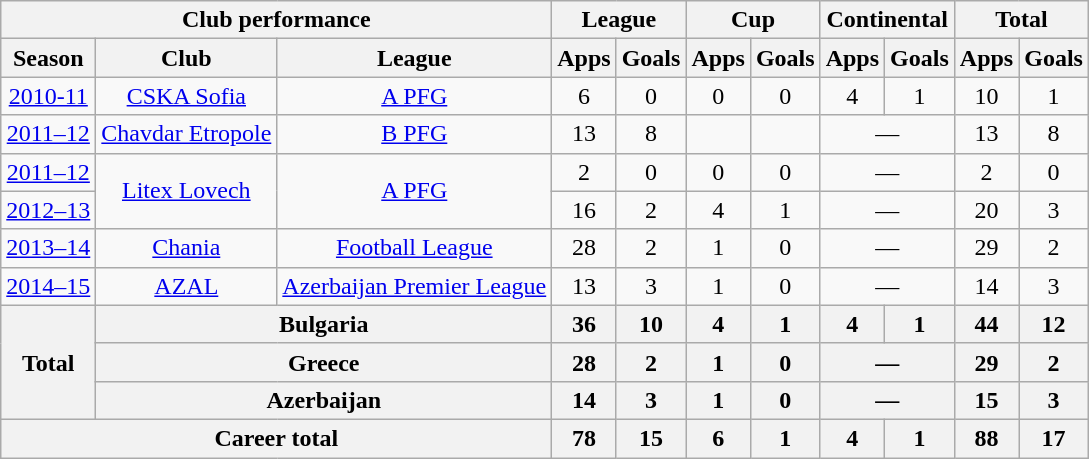<table class="wikitable" style="text-align:center">
<tr>
<th colspan=3>Club performance</th>
<th colspan=2>League</th>
<th colspan=2>Cup</th>
<th colspan=2>Continental</th>
<th colspan=2>Total</th>
</tr>
<tr>
<th>Season</th>
<th>Club</th>
<th>League</th>
<th>Apps</th>
<th>Goals</th>
<th>Apps</th>
<th>Goals</th>
<th>Apps</th>
<th>Goals</th>
<th>Apps</th>
<th>Goals</th>
</tr>
<tr>
<td><a href='#'>2010-11</a></td>
<td><a href='#'>CSKA Sofia</a></td>
<td><a href='#'>A PFG</a></td>
<td>6</td>
<td>0</td>
<td>0</td>
<td>0</td>
<td>4</td>
<td>1</td>
<td>10</td>
<td>1</td>
</tr>
<tr>
<td><a href='#'>2011–12</a></td>
<td><a href='#'>Chavdar Etropole</a></td>
<td><a href='#'>B PFG</a></td>
<td>13</td>
<td>8</td>
<td></td>
<td></td>
<td colspan="2">—</td>
<td>13</td>
<td>8</td>
</tr>
<tr>
<td><a href='#'>2011–12</a></td>
<td rowspan="2"><a href='#'>Litex Lovech</a></td>
<td rowspan="2"><a href='#'>A PFG</a></td>
<td>2</td>
<td>0</td>
<td>0</td>
<td>0</td>
<td colspan="2">—</td>
<td>2</td>
<td>0</td>
</tr>
<tr>
<td><a href='#'>2012–13</a></td>
<td>16</td>
<td>2</td>
<td>4</td>
<td>1</td>
<td colspan="2">—</td>
<td>20</td>
<td>3</td>
</tr>
<tr>
<td><a href='#'>2013–14</a></td>
<td><a href='#'>Chania</a></td>
<td><a href='#'>Football League</a></td>
<td>28</td>
<td>2</td>
<td>1</td>
<td>0</td>
<td colspan="2">—</td>
<td>29</td>
<td>2</td>
</tr>
<tr>
<td><a href='#'>2014–15</a></td>
<td><a href='#'>AZAL</a></td>
<td><a href='#'>Azerbaijan Premier League</a></td>
<td>13</td>
<td>3</td>
<td>1</td>
<td>0</td>
<td colspan="2">—</td>
<td>14</td>
<td>3</td>
</tr>
<tr>
<th rowspan=3>Total</th>
<th colspan=2>Bulgaria</th>
<th>36</th>
<th>10</th>
<th>4</th>
<th>1</th>
<th>4</th>
<th>1</th>
<th>44</th>
<th>12</th>
</tr>
<tr>
<th colspan=2>Greece</th>
<th>28</th>
<th>2</th>
<th>1</th>
<th>0</th>
<th colspan="2">—</th>
<th>29</th>
<th>2</th>
</tr>
<tr>
<th colspan=2>Azerbaijan</th>
<th>14</th>
<th>3</th>
<th>1</th>
<th>0</th>
<th colspan="2">—</th>
<th>15</th>
<th>3</th>
</tr>
<tr>
<th colspan=3>Career total</th>
<th>78</th>
<th>15</th>
<th>6</th>
<th>1</th>
<th>4</th>
<th>1</th>
<th>88</th>
<th>17</th>
</tr>
</table>
